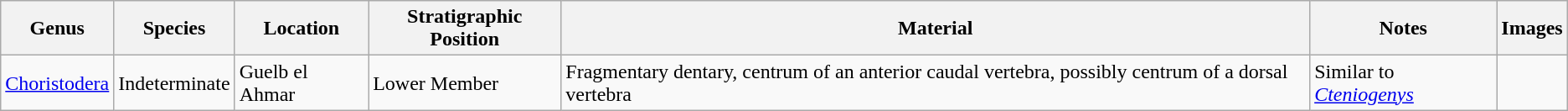<table class="wikitable" align="center">
<tr>
<th>Genus</th>
<th>Species</th>
<th>Location</th>
<th>Stratigraphic Position</th>
<th>Material</th>
<th>Notes</th>
<th>Images</th>
</tr>
<tr>
<td><a href='#'>Choristodera</a></td>
<td>Indeterminate</td>
<td>Guelb el Ahmar</td>
<td>Lower Member</td>
<td>Fragmentary dentary, centrum of an anterior caudal vertebra, possibly centrum of a dorsal vertebra</td>
<td>Similar to <em><a href='#'>Cteniogenys</a></em></td>
<td></td>
</tr>
</table>
